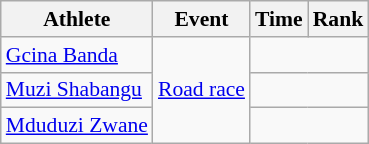<table class=wikitable style="font-size:90%;">
<tr>
<th>Athlete</th>
<th>Event</th>
<th>Time</th>
<th>Rank</th>
</tr>
<tr align=center>
<td align=left><a href='#'>Gcina Banda</a></td>
<td align=left rowspan=3><a href='#'>Road race</a></td>
<td colspan=2></td>
</tr>
<tr align=center>
<td align=left><a href='#'>Muzi Shabangu</a></td>
<td colspan=2></td>
</tr>
<tr align=center>
<td align=left><a href='#'>Mduduzi Zwane</a></td>
<td colspan=2></td>
</tr>
</table>
